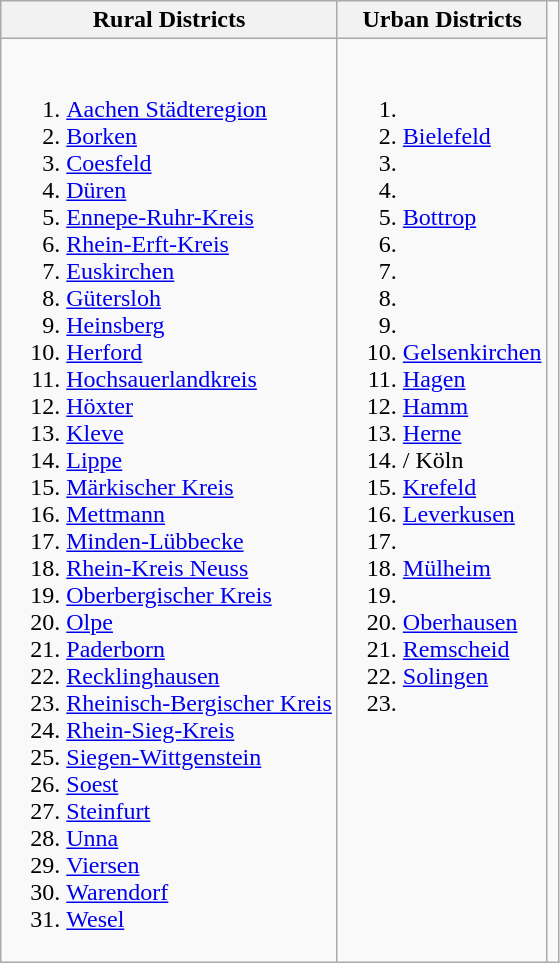<table class="wikitable">
<tr>
<th>Rural Districts </th>
<th>Urban Districts </th>
<td rowspan="2"></td>
</tr>
<tr>
<td style="vertical-align:top"><br><ol><li> <a href='#'>Aachen Städteregion</a></li><li> <a href='#'>Borken</a></li><li> <a href='#'>Coesfeld</a></li><li> <a href='#'>Düren</a></li><li> <a href='#'>Ennepe-Ruhr-Kreis</a></li><li> <a href='#'>Rhein-Erft-Kreis</a></li><li> <a href='#'>Euskirchen</a></li><li> <a href='#'>Gütersloh</a></li><li> <a href='#'>Heinsberg</a></li><li> <a href='#'>Herford</a></li><li> <a href='#'>Hochsauerlandkreis</a></li><li> <a href='#'>Höxter</a></li><li> <a href='#'>Kleve</a></li><li> <a href='#'>Lippe</a></li><li> <a href='#'>Märkischer Kreis</a></li><li> <a href='#'>Mettmann</a></li><li> <a href='#'>Minden-Lübbecke</a></li><li> <a href='#'>Rhein-Kreis Neuss</a></li><li> <a href='#'>Oberbergischer Kreis</a></li><li> <a href='#'>Olpe</a></li><li> <a href='#'>Paderborn</a></li><li> <a href='#'>Recklinghausen</a></li><li> <a href='#'>Rheinisch-<wbr>Bergischer Kreis</a></li><li> <a href='#'>Rhein-Sieg-Kreis</a></li><li> <a href='#'>Siegen-Wittgenstein</a></li><li> <a href='#'>Soest</a></li><li> <a href='#'>Steinfurt</a></li><li> <a href='#'>Unna</a></li><li> <a href='#'>Viersen</a></li><li> <a href='#'>Warendorf</a></li><li> <a href='#'>Wesel</a></li></ol></td>
<td style="vertical-align:top"><br><ol><li></li><li> <a href='#'>Bielefeld</a></li><li></li><li></li><li> <a href='#'>Bottrop</a></li><li></li><li></li><li></li><li></li><li> <a href='#'>Gelsenkirchen</a></li><li> <a href='#'>Hagen</a></li><li> <a href='#'>Hamm</a></li><li> <a href='#'>Herne</a></li><li> / Köln</li><li> <a href='#'>Krefeld</a></li><li> <a href='#'>Leverkusen</a></li><li></li><li> <a href='#'>Mülheim</a></li><li></li><li> <a href='#'>Oberhausen</a></li><li> <a href='#'>Remscheid</a></li><li> <a href='#'>Solingen</a></li><li></li></ol></td>
</tr>
</table>
